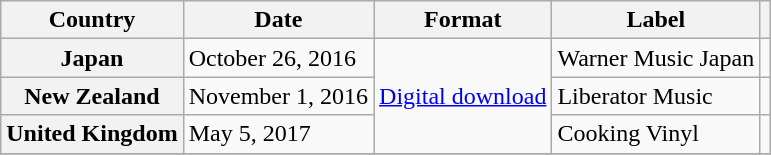<table class="wikitable plainrowheaders">
<tr>
<th>Country</th>
<th>Date</th>
<th>Format</th>
<th>Label</th>
<th></th>
</tr>
<tr>
<th scope="row">Japan</th>
<td>October 26, 2016</td>
<td rowspan="3"><a href='#'>Digital download</a></td>
<td>Warner Music Japan</td>
<td></td>
</tr>
<tr>
<th scope="row">New Zealand</th>
<td>November 1, 2016</td>
<td>Liberator Music</td>
<td></td>
</tr>
<tr>
<th scope="row">United Kingdom</th>
<td>May 5, 2017</td>
<td>Cooking Vinyl</td>
<td></td>
</tr>
<tr>
</tr>
</table>
